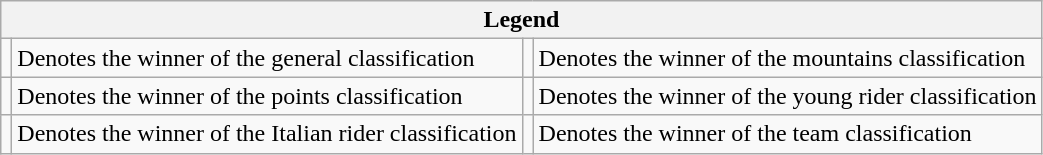<table class="wikitable">
<tr>
<th colspan="4">Legend</th>
</tr>
<tr>
<td></td>
<td>Denotes the winner of the general classification</td>
<td></td>
<td>Denotes the winner of the mountains classification</td>
</tr>
<tr>
<td></td>
<td>Denotes the winner of the points classification</td>
<td></td>
<td>Denotes the winner of the young rider classification</td>
</tr>
<tr>
<td></td>
<td>Denotes the winner of the Italian rider classification</td>
<td></td>
<td>Denotes the winner of the team classification</td>
</tr>
</table>
